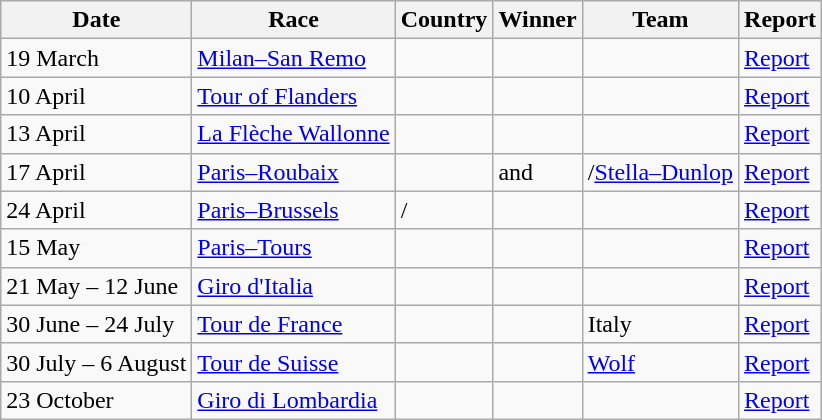<table class="wikitable">
<tr>
<th>Date</th>
<th>Race</th>
<th>Country</th>
<th>Winner</th>
<th>Team</th>
<th>Report</th>
</tr>
<tr>
<td>19 March</td>
<td><a href='#'>Milan–San Remo</a></td>
<td></td>
<td></td>
<td></td>
<td><a href='#'>Report</a></td>
</tr>
<tr>
<td>10 April</td>
<td><a href='#'>Tour of Flanders</a></td>
<td></td>
<td></td>
<td></td>
<td><a href='#'>Report</a></td>
</tr>
<tr>
<td>13 April</td>
<td><a href='#'>La Flèche Wallonne</a></td>
<td></td>
<td></td>
<td></td>
<td><a href='#'>Report</a></td>
</tr>
<tr>
<td>17 April</td>
<td><a href='#'>Paris–Roubaix</a></td>
<td></td>
<td> and </td>
<td>/<a href='#'>Stella–Dunlop</a></td>
<td><a href='#'>Report</a></td>
</tr>
<tr>
<td>24 April</td>
<td><a href='#'>Paris–Brussels</a></td>
<td>/</td>
<td></td>
<td></td>
<td><a href='#'>Report</a></td>
</tr>
<tr>
<td>15 May</td>
<td><a href='#'>Paris–Tours</a></td>
<td></td>
<td></td>
<td></td>
<td><a href='#'>Report</a></td>
</tr>
<tr>
<td>21 May – 12 June</td>
<td><a href='#'>Giro d'Italia</a></td>
<td></td>
<td></td>
<td></td>
<td><a href='#'>Report</a></td>
</tr>
<tr>
<td>30 June – 24 July</td>
<td><a href='#'>Tour de France</a></td>
<td></td>
<td></td>
<td>Italy</td>
<td><a href='#'>Report</a></td>
</tr>
<tr>
<td>30 July – 6 August</td>
<td><a href='#'>Tour de Suisse</a></td>
<td></td>
<td></td>
<td><a href='#'>Wolf</a></td>
<td><a href='#'>Report</a></td>
</tr>
<tr>
<td>23 October</td>
<td><a href='#'>Giro di Lombardia</a></td>
<td></td>
<td></td>
<td></td>
<td><a href='#'>Report</a></td>
</tr>
</table>
